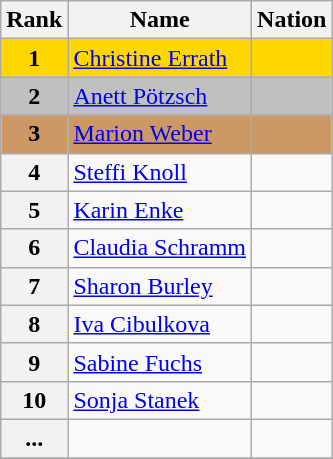<table class="wikitable">
<tr>
<th>Rank</th>
<th>Name</th>
<th>Nation</th>
</tr>
<tr bgcolor="gold">
<td align="center"><strong>1</strong></td>
<td><a href='#'>Christine Errath</a></td>
<td></td>
</tr>
<tr bgcolor="silver">
<td align="center"><strong>2</strong></td>
<td><a href='#'>Anett Pötzsch</a></td>
<td></td>
</tr>
<tr bgcolor="cc9966">
<td align="center"><strong>3</strong></td>
<td><a href='#'>Marion Weber</a></td>
<td></td>
</tr>
<tr>
<th>4</th>
<td><a href='#'>Steffi Knoll</a></td>
<td></td>
</tr>
<tr>
<th>5</th>
<td><a href='#'>Karin Enke</a></td>
<td></td>
</tr>
<tr>
<th>6</th>
<td><a href='#'>Claudia Schramm</a></td>
<td></td>
</tr>
<tr>
<th>7</th>
<td><a href='#'>Sharon Burley</a></td>
<td></td>
</tr>
<tr>
<th>8</th>
<td><a href='#'>Iva Cibulkova</a></td>
<td></td>
</tr>
<tr>
<th>9</th>
<td><a href='#'>Sabine Fuchs</a></td>
<td></td>
</tr>
<tr>
<th>10</th>
<td><a href='#'>Sonja Stanek</a></td>
<td></td>
</tr>
<tr>
<th>...</th>
<td></td>
<td></td>
</tr>
<tr>
</tr>
</table>
